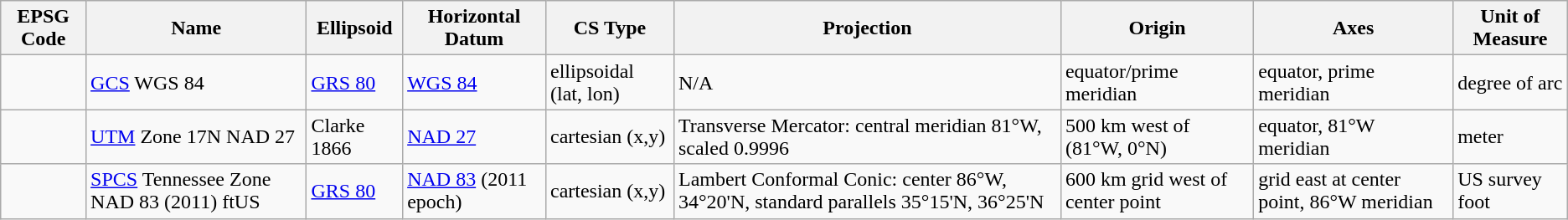<table class="wikitable">
<tr>
<th>EPSG Code</th>
<th>Name</th>
<th>Ellipsoid</th>
<th>Horizontal Datum</th>
<th>CS Type</th>
<th>Projection</th>
<th>Origin</th>
<th>Axes</th>
<th>Unit of Measure</th>
</tr>
<tr>
<td></td>
<td><a href='#'>GCS</a> WGS 84</td>
<td><a href='#'>GRS 80</a></td>
<td><a href='#'>WGS 84</a></td>
<td>ellipsoidal (lat, lon)</td>
<td>N/A</td>
<td>equator/prime meridian</td>
<td>equator, prime meridian</td>
<td>degree of arc</td>
</tr>
<tr>
<td></td>
<td><a href='#'>UTM</a> Zone 17N NAD 27</td>
<td>Clarke 1866</td>
<td><a href='#'>NAD 27</a></td>
<td>cartesian (x,y)</td>
<td>Transverse Mercator: central meridian 81°W, scaled 0.9996</td>
<td>500 km west of (81°W, 0°N)</td>
<td>equator, 81°W meridian</td>
<td>meter</td>
</tr>
<tr>
<td></td>
<td><a href='#'>SPCS</a> Tennessee Zone NAD 83 (2011) ftUS</td>
<td><a href='#'>GRS 80</a></td>
<td><a href='#'>NAD 83</a> (2011 epoch)</td>
<td>cartesian (x,y)</td>
<td>Lambert Conformal Conic: center 86°W, 34°20'N, standard parallels 35°15'N, 36°25'N</td>
<td>600 km grid west of center point</td>
<td>grid east at center point, 86°W meridian</td>
<td>US survey foot</td>
</tr>
</table>
